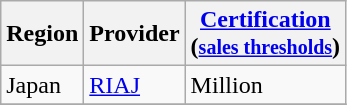<table class="wikitable" border="1">
<tr>
<th>Region</th>
<th>Provider</th>
<th><a href='#'>Certification</a><br>(<small><a href='#'>sales thresholds</a></small>)</th>
</tr>
<tr>
<td>Japan</td>
<td><a href='#'>RIAJ</a></td>
<td>Million</td>
</tr>
<tr>
</tr>
</table>
